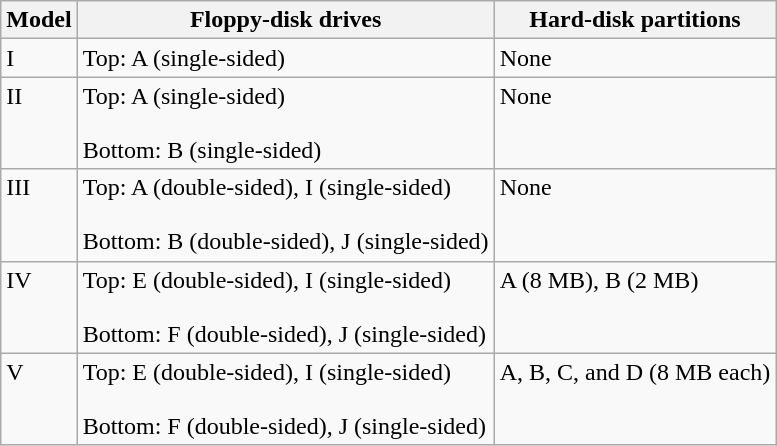<table class="wikitable">
<tr>
<th>Model</th>
<th>Floppy-disk drives</th>
<th>Hard-disk partitions</th>
</tr>
<tr>
<td>I</td>
<td>Top: A (single-sided)</td>
<td>None</td>
</tr>
<tr valign="top">
<td>II</td>
<td>Top: A (single-sided)<br><br>Bottom: B (single-sided)</td>
<td>None</td>
</tr>
<tr valign="top">
<td>III</td>
<td>Top: A (double-sided), I (single-sided)<br><br>Bottom: B (double-sided), J (single-sided)</td>
<td>None</td>
</tr>
<tr valign="top">
<td>IV</td>
<td>Top: E (double-sided), I (single-sided)<br><br>Bottom: F (double-sided), J (single-sided)</td>
<td>A (8 MB), B (2 MB)</td>
</tr>
<tr valign="top">
<td>V</td>
<td>Top: E (double-sided), I (single-sided)<br><br>Bottom: F (double-sided), J (single-sided)</td>
<td>A, B, C, and D (8 MB each)</td>
</tr>
</table>
